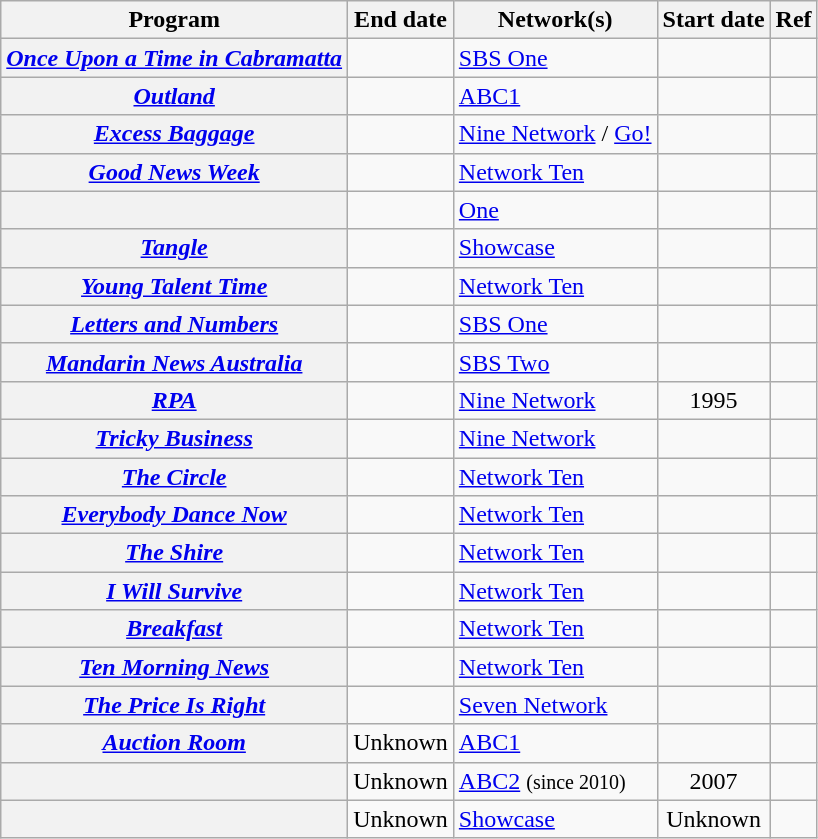<table class="wikitable plainrowheaders sortable">
<tr>
<th scope="col">Program</th>
<th scope="col">End date</th>
<th scope="col">Network(s)</th>
<th scope="col">Start date</th>
<th scope="col" class="unsortable">Ref</th>
</tr>
<tr>
<th scope="row"><em><a href='#'>Once Upon a Time in Cabramatta</a></em></th>
<td align=center></td>
<td><a href='#'>SBS One</a></td>
<td align=center></td>
<td align=center></td>
</tr>
<tr>
<th scope="row"><em><a href='#'>Outland</a></em></th>
<td align=center></td>
<td><a href='#'>ABC1</a></td>
<td align=center></td>
<td align=center></td>
</tr>
<tr>
<th scope="row"><em><a href='#'>Excess Baggage</a></em></th>
<td align=center></td>
<td><a href='#'>Nine Network</a> / <a href='#'>Go!</a></td>
<td align=center></td>
<td align=center></td>
</tr>
<tr>
<th scope="row"><em><a href='#'>Good News Week</a></em></th>
<td align=center></td>
<td><a href='#'>Network Ten</a></td>
<td align=center></td>
<td align=center></td>
</tr>
<tr>
<th scope="row"><em></em></th>
<td align=center></td>
<td><a href='#'>One</a></td>
<td align=center></td>
<td align=center></td>
</tr>
<tr>
<th scope="row"><em><a href='#'>Tangle</a></em></th>
<td align=center></td>
<td><a href='#'>Showcase</a></td>
<td align=center></td>
<td align=center></td>
</tr>
<tr>
<th scope="row"><em><a href='#'>Young Talent Time</a></em></th>
<td align=center></td>
<td><a href='#'>Network Ten</a></td>
<td align=center></td>
<td align=center></td>
</tr>
<tr>
<th scope="row"><em><a href='#'>Letters and Numbers</a></em></th>
<td align=center></td>
<td><a href='#'>SBS One</a></td>
<td align=center></td>
<td align=center></td>
</tr>
<tr>
<th scope="row"><em><a href='#'>Mandarin News Australia</a></em></th>
<td align=center></td>
<td><a href='#'>SBS Two</a></td>
<td align=center></td>
<td align=center></td>
</tr>
<tr>
<th scope="row"><em><a href='#'>RPA</a></em></th>
<td align=center></td>
<td><a href='#'>Nine Network</a></td>
<td align=center>1995</td>
<td align=center></td>
</tr>
<tr>
<th scope="row"><em><a href='#'>Tricky Business</a></em></th>
<td align=center></td>
<td><a href='#'>Nine Network</a></td>
<td align=center></td>
<td align=center></td>
</tr>
<tr>
<th scope="row"><em><a href='#'>The Circle</a></em></th>
<td align=center></td>
<td><a href='#'>Network Ten</a></td>
<td align=center></td>
<td align=center></td>
</tr>
<tr>
<th scope="row"><em><a href='#'>Everybody Dance Now</a></em></th>
<td align=center></td>
<td><a href='#'>Network Ten</a></td>
<td align=center></td>
<td align=center></td>
</tr>
<tr>
<th scope="row"><em><a href='#'>The Shire</a></em></th>
<td align=center></td>
<td><a href='#'>Network Ten</a></td>
<td align=center></td>
<td align=center></td>
</tr>
<tr>
<th scope="row"><em><a href='#'>I Will Survive</a></em></th>
<td align=center></td>
<td><a href='#'>Network Ten</a></td>
<td align=center></td>
<td align=center></td>
</tr>
<tr>
<th scope="row"><em><a href='#'>Breakfast</a></em></th>
<td align=center></td>
<td><a href='#'>Network Ten</a></td>
<td align=center></td>
<td align=center></td>
</tr>
<tr>
<th scope="row"><em><a href='#'>Ten Morning News</a></em></th>
<td align=center></td>
<td><a href='#'>Network Ten</a></td>
<td align=center></td>
<td align=center></td>
</tr>
<tr>
<th scope="row"><em><a href='#'>The Price Is Right</a></em></th>
<td align=center></td>
<td><a href='#'>Seven Network</a></td>
<td align=center></td>
<td align=center></td>
</tr>
<tr>
<th scope="row"><em><a href='#'>Auction Room</a></em></th>
<td align=center>Unknown</td>
<td><a href='#'>ABC1</a></td>
<td align=center></td>
<td align=center></td>
</tr>
<tr>
<th scope="row"><em></em></th>
<td align=center>Unknown</td>
<td><a href='#'>ABC2</a> <small>(since 2010)</small></td>
<td align=center>2007</td>
<td align=center></td>
</tr>
<tr>
<th scope="row"><em></em></th>
<td align=center>Unknown</td>
<td><a href='#'>Showcase</a></td>
<td align=center>Unknown</td>
<td align=center></td>
</tr>
</table>
